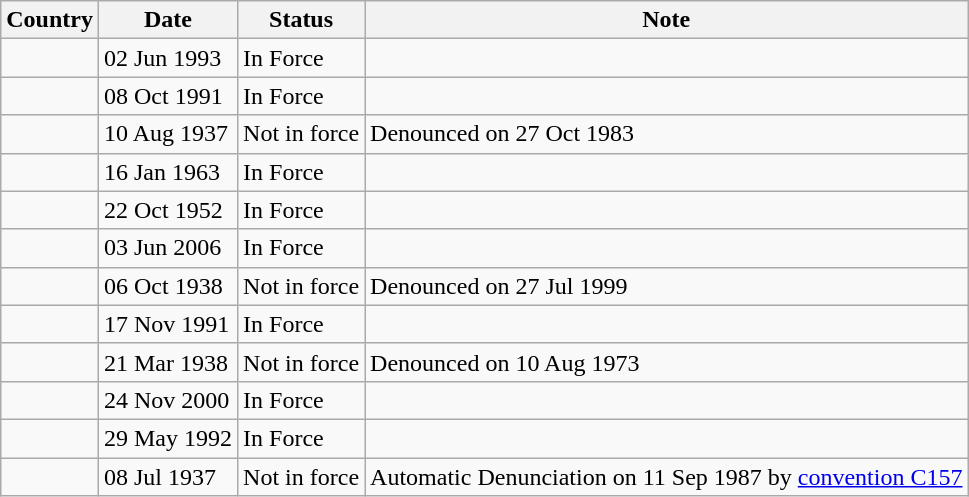<table class="wikitable">
<tr>
<th>Country</th>
<th>Date</th>
<th>Status</th>
<th>Note</th>
</tr>
<tr>
<td></td>
<td>02 Jun 1993</td>
<td>In Force</td>
<td></td>
</tr>
<tr>
<td></td>
<td>08 Oct 1991</td>
<td>In Force</td>
<td></td>
</tr>
<tr>
<td></td>
<td>10 Aug 1937</td>
<td>Not in force</td>
<td>Denounced on 27 Oct 1983</td>
</tr>
<tr>
<td></td>
<td>16 Jan 1963</td>
<td>In Force</td>
<td></td>
</tr>
<tr>
<td></td>
<td>22 Oct 1952</td>
<td>In Force</td>
<td></td>
</tr>
<tr>
<td></td>
<td>03 Jun 2006</td>
<td>In Force</td>
<td></td>
</tr>
<tr>
<td></td>
<td>06 Oct 1938</td>
<td>Not in force</td>
<td>Denounced on 27 Jul 1999</td>
</tr>
<tr>
<td></td>
<td>17 Nov 1991</td>
<td>In Force</td>
<td></td>
</tr>
<tr>
<td></td>
<td>21 Mar 1938</td>
<td>Not in force</td>
<td>Denounced on 10 Aug 1973</td>
</tr>
<tr>
<td></td>
<td>24 Nov 2000</td>
<td>In Force</td>
<td></td>
</tr>
<tr>
<td></td>
<td>29 May 1992</td>
<td>In Force</td>
<td></td>
</tr>
<tr>
<td></td>
<td>08 Jul 1937</td>
<td>Not in force</td>
<td>Automatic Denunciation on 11 Sep 1987 by <a href='#'>convention C157</a></td>
</tr>
</table>
